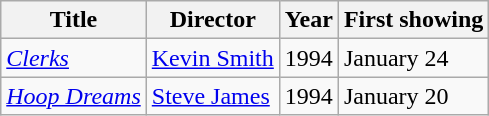<table class="wikitable sortable">
<tr>
<th>Title</th>
<th>Director</th>
<th>Year</th>
<th>First showing</th>
</tr>
<tr>
<td><em><a href='#'>Clerks</a></em></td>
<td><a href='#'>Kevin Smith</a></td>
<td>1994</td>
<td>January 24</td>
</tr>
<tr>
<td><em><a href='#'>Hoop Dreams</a></em></td>
<td><a href='#'>Steve James</a></td>
<td>1994</td>
<td>January 20</td>
</tr>
</table>
